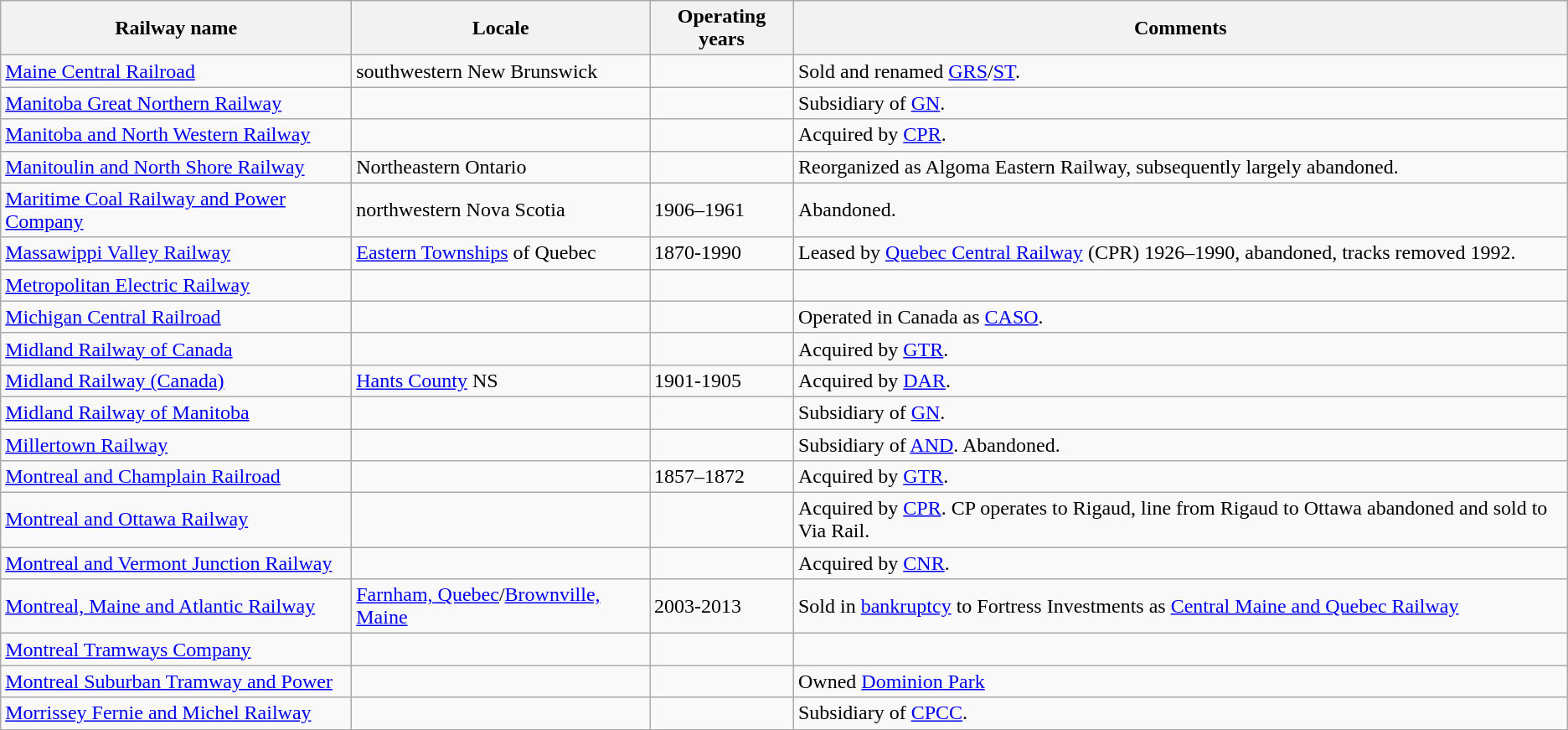<table class="wikitable">
<tr>
<th>Railway name</th>
<th>Locale</th>
<th>Operating years</th>
<th>Comments</th>
</tr>
<tr>
<td><a href='#'>Maine Central Railroad</a></td>
<td>southwestern New Brunswick</td>
<td></td>
<td>Sold and renamed <a href='#'>GRS</a>/<a href='#'>ST</a>.</td>
</tr>
<tr>
<td><a href='#'>Manitoba Great Northern Railway</a></td>
<td></td>
<td></td>
<td>Subsidiary of <a href='#'>GN</a>.</td>
</tr>
<tr>
<td><a href='#'>Manitoba and North Western Railway</a></td>
<td></td>
<td></td>
<td>Acquired by <a href='#'>CPR</a>.</td>
</tr>
<tr>
<td><a href='#'>Manitoulin and North Shore Railway</a></td>
<td>Northeastern Ontario</td>
<td></td>
<td>Reorganized as Algoma Eastern Railway, subsequently largely abandoned.</td>
</tr>
<tr>
<td><a href='#'>Maritime Coal Railway and Power Company</a></td>
<td>northwestern Nova Scotia</td>
<td>1906–1961</td>
<td>Abandoned.</td>
</tr>
<tr>
<td><a href='#'>Massawippi Valley Railway</a></td>
<td><a href='#'>Eastern Townships</a> of Quebec</td>
<td>1870-1990</td>
<td>Leased by <a href='#'>Quebec Central Railway</a> (CPR) 1926–1990, abandoned, tracks removed 1992.</td>
</tr>
<tr>
<td><a href='#'>Metropolitan Electric Railway</a></td>
<td></td>
<td></td>
<td></td>
</tr>
<tr>
<td><a href='#'>Michigan Central Railroad</a></td>
<td></td>
<td></td>
<td>Operated in Canada as <a href='#'>CASO</a>.</td>
</tr>
<tr>
<td><a href='#'>Midland Railway of Canada</a></td>
<td></td>
<td></td>
<td>Acquired by <a href='#'>GTR</a>.</td>
</tr>
<tr>
<td><a href='#'>Midland Railway (Canada)</a></td>
<td><a href='#'>Hants County</a> NS</td>
<td>1901-1905</td>
<td>Acquired by <a href='#'>DAR</a>.</td>
</tr>
<tr>
<td><a href='#'>Midland Railway of Manitoba</a></td>
<td></td>
<td></td>
<td>Subsidiary of <a href='#'>GN</a>.</td>
</tr>
<tr>
<td><a href='#'>Millertown Railway</a></td>
<td></td>
<td></td>
<td>Subsidiary of <a href='#'>AND</a>.  Abandoned.</td>
</tr>
<tr>
<td><a href='#'>Montreal and Champlain Railroad</a></td>
<td></td>
<td>1857–1872</td>
<td>Acquired by <a href='#'>GTR</a>.</td>
</tr>
<tr>
<td><a href='#'>Montreal and Ottawa Railway</a></td>
<td></td>
<td></td>
<td>Acquired by <a href='#'>CPR</a>. CP operates to Rigaud, line from Rigaud to Ottawa abandoned and sold to Via Rail.</td>
</tr>
<tr>
<td><a href='#'>Montreal and Vermont Junction Railway</a></td>
<td></td>
<td></td>
<td>Acquired by <a href='#'>CNR</a>.</td>
</tr>
<tr>
<td><a href='#'>Montreal, Maine and Atlantic Railway</a></td>
<td><a href='#'>Farnham, Quebec</a>/<a href='#'>Brownville, Maine</a></td>
<td>2003-2013</td>
<td>Sold in <a href='#'>bankruptcy</a> to Fortress Investments as <a href='#'>Central Maine and Quebec Railway</a></td>
</tr>
<tr>
<td><a href='#'>Montreal Tramways Company</a></td>
<td></td>
<td></td>
<td></td>
</tr>
<tr>
<td><a href='#'>Montreal Suburban Tramway and Power</a></td>
<td></td>
<td></td>
<td>Owned <a href='#'>Dominion Park</a></td>
</tr>
<tr>
<td><a href='#'>Morrissey Fernie and Michel Railway</a></td>
<td></td>
<td></td>
<td>Subsidiary of <a href='#'>CPCC</a>.</td>
</tr>
</table>
